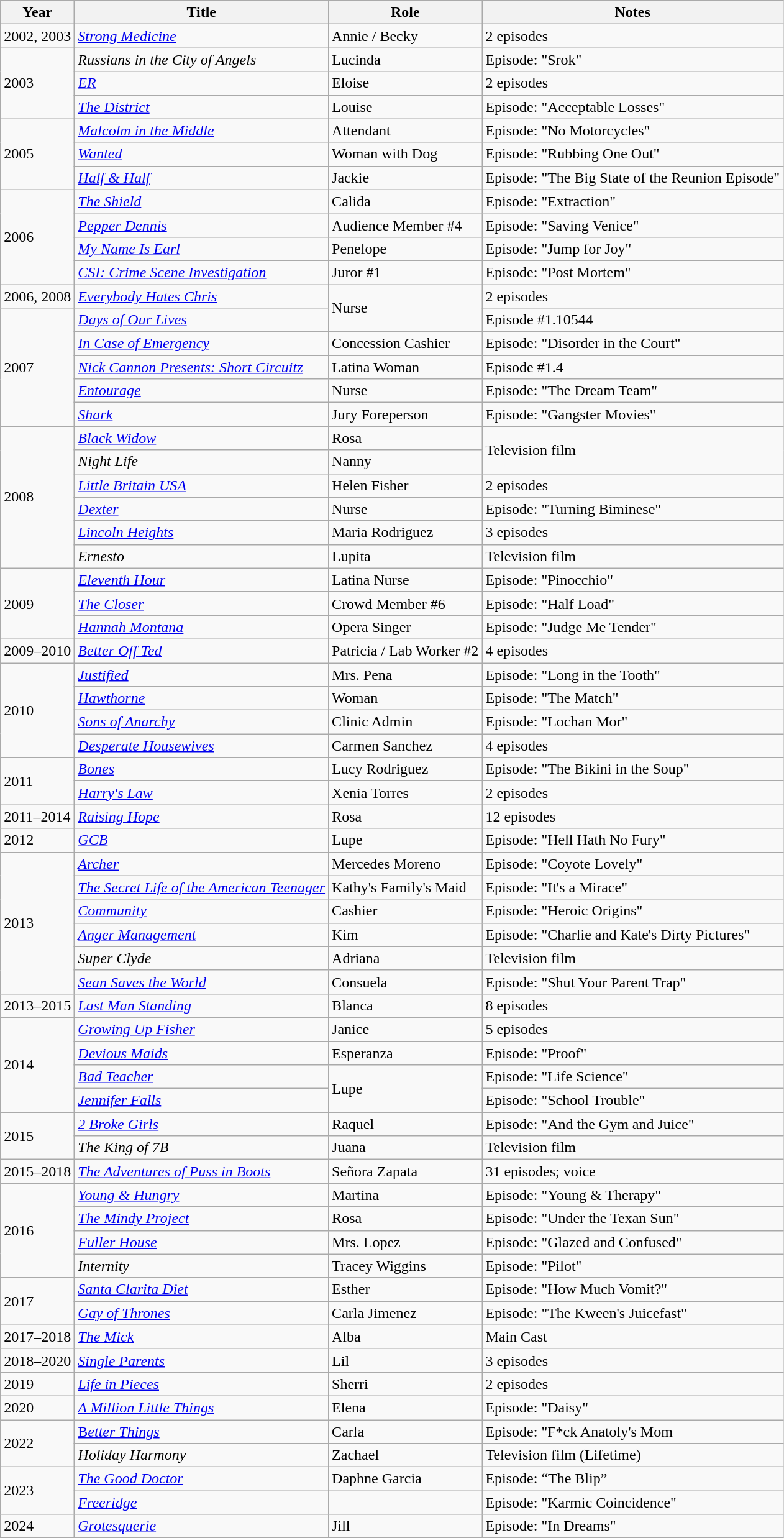<table class="wikitable sortable">
<tr>
<th>Year</th>
<th>Title</th>
<th>Role</th>
<th class="unsortable">Notes</th>
</tr>
<tr>
<td>2002, 2003</td>
<td><em><a href='#'>Strong Medicine</a></em></td>
<td>Annie / Becky</td>
<td>2 episodes</td>
</tr>
<tr>
<td rowspan="3">2003</td>
<td><em>Russians in the City of Angels</em></td>
<td>Lucinda</td>
<td>Episode: "Srok"</td>
</tr>
<tr>
<td><a href='#'><em>ER</em></a></td>
<td>Eloise</td>
<td>2 episodes</td>
</tr>
<tr>
<td><em><a href='#'>The District</a></em></td>
<td>Louise</td>
<td>Episode: "Acceptable Losses"</td>
</tr>
<tr>
<td rowspan="3">2005</td>
<td><em><a href='#'>Malcolm in the Middle</a></em></td>
<td>Attendant</td>
<td>Episode: "No Motorcycles"</td>
</tr>
<tr>
<td><a href='#'><em>Wanted</em></a></td>
<td>Woman with Dog</td>
<td>Episode: "Rubbing One Out"</td>
</tr>
<tr>
<td><em><a href='#'>Half & Half</a></em></td>
<td>Jackie</td>
<td>Episode: "The Big State of the Reunion Episode"</td>
</tr>
<tr>
<td rowspan="4">2006</td>
<td><em><a href='#'>The Shield</a></em></td>
<td>Calida</td>
<td>Episode: "Extraction"</td>
</tr>
<tr>
<td><em><a href='#'>Pepper Dennis</a></em></td>
<td>Audience Member #4</td>
<td>Episode: "Saving Venice"</td>
</tr>
<tr>
<td><em><a href='#'>My Name Is Earl</a></em></td>
<td>Penelope</td>
<td>Episode: "Jump for Joy"</td>
</tr>
<tr>
<td><em><a href='#'>CSI: Crime Scene Investigation</a></em></td>
<td>Juror #1</td>
<td>Episode: "Post Mortem"</td>
</tr>
<tr>
<td>2006, 2008</td>
<td><em><a href='#'>Everybody Hates Chris</a></em></td>
<td rowspan="2">Nurse</td>
<td>2 episodes</td>
</tr>
<tr>
<td rowspan="5">2007</td>
<td><em><a href='#'>Days of Our Lives</a></em></td>
<td>Episode #1.10544</td>
</tr>
<tr>
<td><a href='#'><em>In Case of Emergency</em></a></td>
<td>Concession Cashier</td>
<td>Episode: "Disorder in the Court"</td>
</tr>
<tr>
<td><em><a href='#'>Nick Cannon Presents: Short Circuitz</a></em></td>
<td>Latina Woman</td>
<td>Episode #1.4</td>
</tr>
<tr>
<td><a href='#'><em>Entourage</em></a></td>
<td>Nurse</td>
<td>Episode: "The Dream Team"</td>
</tr>
<tr>
<td><a href='#'><em>Shark</em></a></td>
<td>Jury Foreperson</td>
<td>Episode: "Gangster Movies"</td>
</tr>
<tr>
<td rowspan="6">2008</td>
<td><a href='#'><em>Black Widow</em></a></td>
<td>Rosa</td>
<td rowspan="2">Television film</td>
</tr>
<tr>
<td><em>Night Life</em></td>
<td>Nanny</td>
</tr>
<tr>
<td><em><a href='#'>Little Britain USA</a></em></td>
<td>Helen Fisher</td>
<td>2 episodes</td>
</tr>
<tr>
<td><a href='#'><em>Dexter</em></a></td>
<td>Nurse</td>
<td>Episode: "Turning Biminese"</td>
</tr>
<tr>
<td><a href='#'><em>Lincoln Heights</em></a></td>
<td>Maria Rodriguez</td>
<td>3 episodes</td>
</tr>
<tr>
<td><em>Ernesto</em></td>
<td>Lupita</td>
<td>Television film</td>
</tr>
<tr>
<td rowspan="3">2009</td>
<td><a href='#'><em>Eleventh Hour</em></a></td>
<td>Latina Nurse</td>
<td>Episode: "Pinocchio"</td>
</tr>
<tr>
<td><em><a href='#'>The Closer</a></em></td>
<td>Crowd Member #6</td>
<td>Episode: "Half Load"</td>
</tr>
<tr>
<td><em><a href='#'>Hannah Montana</a></em></td>
<td>Opera Singer</td>
<td>Episode: "Judge Me Tender"</td>
</tr>
<tr>
<td>2009–2010</td>
<td><em><a href='#'>Better Off Ted</a></em></td>
<td>Patricia / Lab Worker #2</td>
<td>4 episodes</td>
</tr>
<tr>
<td rowspan="4">2010</td>
<td><a href='#'><em>Justified</em></a></td>
<td>Mrs. Pena</td>
<td>Episode: "Long in the Tooth"</td>
</tr>
<tr>
<td><a href='#'><em>Hawthorne</em></a></td>
<td>Woman</td>
<td>Episode: "The Match"</td>
</tr>
<tr>
<td><em><a href='#'>Sons of Anarchy</a></em></td>
<td>Clinic Admin</td>
<td>Episode: "Lochan Mor"</td>
</tr>
<tr>
<td><em><a href='#'>Desperate Housewives</a></em></td>
<td>Carmen Sanchez</td>
<td>4 episodes</td>
</tr>
<tr>
<td rowspan="2">2011</td>
<td><a href='#'><em>Bones</em></a></td>
<td>Lucy Rodriguez</td>
<td>Episode: "The Bikini in the Soup"</td>
</tr>
<tr>
<td><em><a href='#'>Harry's Law</a></em></td>
<td>Xenia Torres</td>
<td>2 episodes</td>
</tr>
<tr>
<td>2011–2014</td>
<td><em><a href='#'>Raising Hope</a></em></td>
<td>Rosa</td>
<td>12 episodes</td>
</tr>
<tr>
<td>2012</td>
<td><a href='#'><em>GCB</em></a></td>
<td>Lupe</td>
<td>Episode: "Hell Hath No Fury"</td>
</tr>
<tr>
<td rowspan="6">2013</td>
<td><a href='#'><em>Archer</em></a></td>
<td>Mercedes Moreno</td>
<td>Episode: "Coyote Lovely"</td>
</tr>
<tr>
<td><em><a href='#'>The Secret Life of the American Teenager</a></em></td>
<td>Kathy's Family's Maid</td>
<td>Episode: "It's a Mirace"</td>
</tr>
<tr>
<td><a href='#'><em>Community</em></a></td>
<td>Cashier</td>
<td>Episode: "Heroic Origins"</td>
</tr>
<tr>
<td><a href='#'><em>Anger Management</em></a></td>
<td>Kim</td>
<td>Episode: "Charlie and Kate's Dirty Pictures"</td>
</tr>
<tr>
<td><em>Super Clyde</em></td>
<td>Adriana</td>
<td>Television film</td>
</tr>
<tr>
<td><em><a href='#'>Sean Saves the World</a></em></td>
<td>Consuela</td>
<td>Episode: "Shut Your Parent Trap"</td>
</tr>
<tr>
<td>2013–2015</td>
<td><a href='#'><em>Last Man Standing</em></a></td>
<td>Blanca</td>
<td>8 episodes</td>
</tr>
<tr>
<td rowspan="4">2014</td>
<td><em><a href='#'>Growing Up Fisher</a></em></td>
<td>Janice</td>
<td>5 episodes</td>
</tr>
<tr>
<td><em><a href='#'>Devious Maids</a></em></td>
<td>Esperanza</td>
<td>Episode: "Proof"</td>
</tr>
<tr>
<td><a href='#'><em>Bad Teacher</em></a></td>
<td rowspan="2">Lupe</td>
<td>Episode: "Life Science"</td>
</tr>
<tr>
<td><em><a href='#'>Jennifer Falls</a></em></td>
<td>Episode: "School Trouble"</td>
</tr>
<tr>
<td rowspan="2">2015</td>
<td><em><a href='#'>2 Broke Girls</a></em></td>
<td>Raquel</td>
<td>Episode: "And the Gym and Juice"</td>
</tr>
<tr>
<td><em>The King of 7B</em></td>
<td>Juana</td>
<td>Television film</td>
</tr>
<tr>
<td>2015–2018</td>
<td><em><a href='#'>The Adventures of Puss in Boots</a></em></td>
<td>Señora Zapata</td>
<td>31 episodes; voice</td>
</tr>
<tr>
<td rowspan="4">2016</td>
<td><em><a href='#'>Young & Hungry</a></em></td>
<td>Martina</td>
<td>Episode: "Young & Therapy"</td>
</tr>
<tr>
<td><em><a href='#'>The Mindy Project</a></em></td>
<td>Rosa</td>
<td>Episode: "Under the Texan Sun"</td>
</tr>
<tr>
<td><a href='#'><em>Fuller House</em></a></td>
<td>Mrs. Lopez</td>
<td>Episode: "Glazed and Confused"</td>
</tr>
<tr>
<td><em>Internity</em></td>
<td>Tracey Wiggins</td>
<td>Episode: "Pilot"</td>
</tr>
<tr>
<td rowspan="2">2017</td>
<td><em><a href='#'>Santa Clarita Diet</a></em></td>
<td>Esther</td>
<td>Episode: "How Much Vomit?"</td>
</tr>
<tr>
<td><em><a href='#'>Gay of Thrones</a></em></td>
<td>Carla Jimenez</td>
<td>Episode: "The Kween's Juicefast"</td>
</tr>
<tr>
<td>2017–2018</td>
<td><a href='#'><em>The Mick</em></a></td>
<td>Alba</td>
<td>Main Cast</td>
</tr>
<tr>
<td>2018–2020</td>
<td><a href='#'><em>Single Parents</em></a></td>
<td>Lil</td>
<td>3 episodes</td>
</tr>
<tr>
<td>2019</td>
<td><em><a href='#'>Life in Pieces</a></em></td>
<td>Sherri</td>
<td>2 episodes</td>
</tr>
<tr>
<td>2020</td>
<td><em><a href='#'>A Million Little Things</a></em></td>
<td>Elena</td>
<td>Episode: "Daisy"</td>
</tr>
<tr>
<td rowspan="2">2022</td>
<td><a href='#'>B<em>etter Things</em></a></td>
<td>Carla</td>
<td>Episode: "F*ck Anatoly's Mom</td>
</tr>
<tr>
<td><em>Holiday Harmony</em></td>
<td>Zachael</td>
<td>Television film (Lifetime)</td>
</tr>
<tr>
<td rowspan="2">2023</td>
<td><a href='#'><em>The Good Doctor</em></a></td>
<td>Daphne Garcia</td>
<td>Episode: “The Blip”</td>
</tr>
<tr>
<td><em><a href='#'>Freeridge</a></em></td>
<td></td>
<td>Episode: "Karmic Coincidence"</td>
</tr>
<tr>
<td>2024</td>
<td><em><a href='#'>Grotesquerie</a></em></td>
<td>Jill</td>
<td>Episode: "In Dreams"</td>
</tr>
</table>
